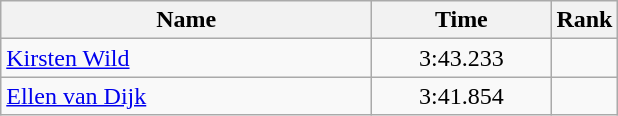<table class="wikitable" style="text-align:center;">
<tr>
<th style="width:15em">Name</th>
<th style="width:7em">Time</th>
<th>Rank</th>
</tr>
<tr>
<td align=left><a href='#'>Kirsten Wild</a></td>
<td>3:43.233</td>
<td></td>
</tr>
<tr>
<td align=left><a href='#'>Ellen van Dijk</a></td>
<td>3:41.854</td>
<td></td>
</tr>
</table>
